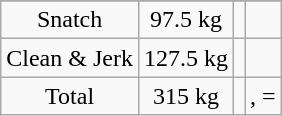<table class = "wikitable" style="text-align:center;">
<tr>
</tr>
<tr>
<td>Snatch</td>
<td>97.5 kg</td>
<td align=left></td>
<td></td>
</tr>
<tr>
<td>Clean & Jerk</td>
<td>127.5 kg</td>
<td align=left></td>
<td></td>
</tr>
<tr>
<td>Total</td>
<td>315 kg</td>
<td align=left></td>
<td>, =</td>
</tr>
</table>
